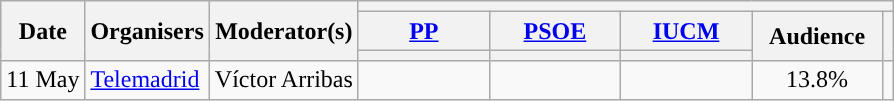<table class="wikitable" style="text-align:center;">
<tr>
<th rowspan="3">Date</th>
<th rowspan="3">Organisers</th>
<th rowspan="3">Moderator(s)</th>
<th colspan="5">  </th>
</tr>
<tr>
<th scope="col" style="width:5em;"><a href='#'>PP</a></th>
<th scope="col" style="width:5em;"><a href='#'>PSOE</a></th>
<th scope="col" style="width:5em;"><a href='#'>IUCM</a></th>
<th rowspan="2" scope="col" style="width:5em;">Audience</th>
<th rowspan="2"></th>
</tr>
<tr>
<th style="color:inherit;background:"></th>
<th style="color:inherit;background:"></th>
<th style="color:inherit;background:"></th>
</tr>
<tr>
<td style="white-space:nowrap; text-align:left;">11 May</td>
<td style="white-space:nowrap; text-align:left;"><a href='#'>Telemadrid</a></td>
<td style="white-space:nowrap; text-align:left;">Víctor Arribas</td>
<td></td>
<td></td>
<td></td>
<td>13.8%<br></td>
<td><br></td>
</tr>
</table>
